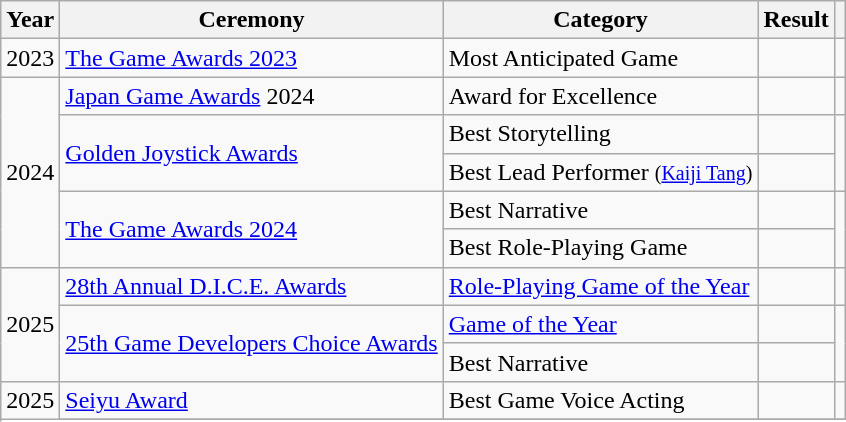<table class="wikitable plainrowheaders sortable" width="auto">
<tr>
<th scope="col">Year</th>
<th scope="col">Ceremony</th>
<th scope="col">Category</th>
<th scope="col">Result</th>
<th scope="col" class="unsortable"></th>
</tr>
<tr>
<td style="text-align:center;">2023</td>
<td><a href='#'>The Game Awards 2023</a></td>
<td>Most Anticipated Game</td>
<td></td>
<td style="text-align:center;"></td>
</tr>
<tr>
<td style="text-align:center;" rowspan="5">2024</td>
<td><a href='#'>Japan Game Awards</a> 2024</td>
<td>Award for Excellence</td>
<td></td>
<td style="text-align:center;" rowspan="1"></td>
</tr>
<tr>
<td rowspan="2"><a href='#'>Golden Joystick Awards</a></td>
<td>Best Storytelling</td>
<td></td>
<td style="text-align:center;" rowspan="2"></td>
</tr>
<tr>
<td>Best Lead Performer <small>(<a href='#'>Kaiji Tang</a>)</small></td>
<td></td>
</tr>
<tr>
<td rowspan="2"><a href='#'>The Game Awards 2024</a></td>
<td>Best Narrative</td>
<td></td>
<td rowspan="2" style="text-align:center;"></td>
</tr>
<tr>
<td>Best Role-Playing Game</td>
<td></td>
</tr>
<tr>
<td rowspan="3" style="text-align:center;">2025</td>
<td><a href='#'>28th Annual D.I.C.E. Awards</a></td>
<td><a href='#'>Role-Playing Game of the Year</a></td>
<td></td>
<td style="text-align:center;"></td>
</tr>
<tr>
<td rowspan="2"><a href='#'>25th Game Developers Choice Awards</a></td>
<td><a href='#'>Game of the Year</a></td>
<td></td>
<td rowspan="2" style="text-align:center;"></td>
</tr>
<tr>
<td>Best Narrative</td>
<td></td>
</tr>
<tr>
<td rowspan="3" style="text-align:center;">2025</td>
<td><a href='#'>Seiyu Award</a></td>
<td>Best Game Voice Acting</td>
<td></td>
<td style="text-align:center;"></td>
</tr>
<tr>
</tr>
</table>
